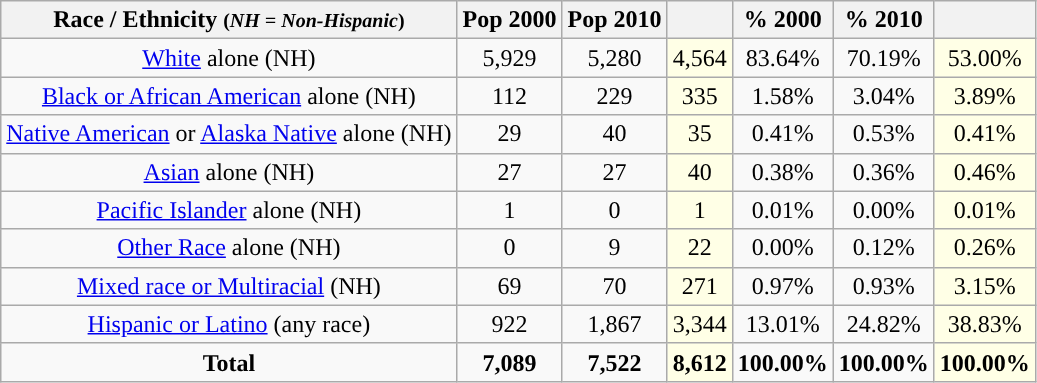<table class="wikitable" style="text-align:center;">
<tr>
<th>Race / Ethnicity <small>(<em>NH = Non-Hispanic</em>)</small></th>
<th>Pop 2000</th>
<th>Pop 2010</th>
<th></th>
<th>% 2000</th>
<th>% 2010</th>
<th></th>
</tr>
<tr>
<td><a href='#'>White</a> alone (NH)</td>
<td>5,929</td>
<td>5,280</td>
<td style='background: #ffffe6;'>4,564</td>
<td>83.64%</td>
<td>70.19%</td>
<td style='background: #ffffe6;'>53.00%</td>
</tr>
<tr>
<td><a href='#'>Black or African American</a> alone (NH)</td>
<td>112</td>
<td>229</td>
<td style='background: #ffffe6;'>335</td>
<td>1.58%</td>
<td>3.04%</td>
<td style='background: #ffffe6;'>3.89%</td>
</tr>
<tr>
<td><a href='#'>Native American</a> or <a href='#'>Alaska Native</a> alone (NH)</td>
<td>29</td>
<td>40</td>
<td style='background: #ffffe6;'>35</td>
<td>0.41%</td>
<td>0.53%</td>
<td style='background: #ffffe6;'>0.41%</td>
</tr>
<tr>
<td><a href='#'>Asian</a> alone (NH)</td>
<td>27</td>
<td>27</td>
<td style='background: #ffffe6;'>40</td>
<td>0.38%</td>
<td>0.36%</td>
<td style='background: #ffffe6;'>0.46%</td>
</tr>
<tr>
<td><a href='#'>Pacific Islander</a> alone (NH)</td>
<td>1</td>
<td>0</td>
<td style='background: #ffffe6;'>1</td>
<td>0.01%</td>
<td>0.00%</td>
<td style='background: #ffffe6;'>0.01%</td>
</tr>
<tr>
<td><a href='#'>Other Race</a> alone (NH)</td>
<td>0</td>
<td>9</td>
<td style='background: #ffffe6;'>22</td>
<td>0.00%</td>
<td>0.12%</td>
<td style='background: #ffffe6;'>0.26%</td>
</tr>
<tr>
<td><a href='#'>Mixed race or Multiracial</a> (NH)</td>
<td>69</td>
<td>70</td>
<td style='background: #ffffe6;'>271</td>
<td>0.97%</td>
<td>0.93%</td>
<td style='background: #ffffe6;'>3.15%</td>
</tr>
<tr>
<td><a href='#'>Hispanic or Latino</a> (any race)</td>
<td>922</td>
<td>1,867</td>
<td style='background: #ffffe6;'>3,344</td>
<td>13.01%</td>
<td>24.82%</td>
<td style='background: #ffffe6;'>38.83%</td>
</tr>
<tr>
<td><strong>Total</strong></td>
<td><strong>7,089</strong></td>
<td><strong>7,522</strong></td>
<td style='background: #ffffe6;'><strong>8,612</strong></td>
<td><strong>100.00%</strong></td>
<td><strong>100.00%</strong></td>
<td style='background: #ffffe6;'><strong>100.00%</strong></td>
</tr>
</table>
